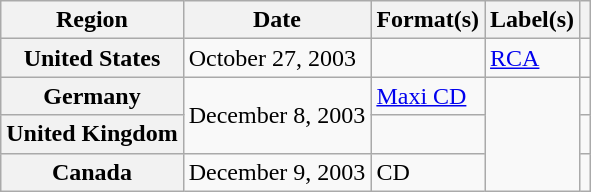<table class="wikitable plainrowheaders">
<tr>
<th scope="col">Region</th>
<th scope="col">Date</th>
<th scope="col">Format(s)</th>
<th scope="col">Label(s)</th>
<th scope="col"></th>
</tr>
<tr>
<th scope="row">United States</th>
<td>October 27, 2003</td>
<td></td>
<td><a href='#'>RCA</a></td>
<td align="center"></td>
</tr>
<tr>
<th scope="row">Germany</th>
<td rowspan="2">December 8, 2003</td>
<td><a href='#'>Maxi CD</a></td>
<td rowspan="3"></td>
<td align="center"></td>
</tr>
<tr>
<th scope="row">United Kingdom</th>
<td></td>
<td align="center"></td>
</tr>
<tr>
<th scope="row">Canada</th>
<td>December 9, 2003</td>
<td>CD</td>
<td align="center"></td>
</tr>
</table>
